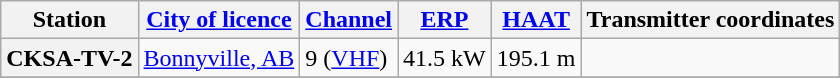<table class="wikitable">
<tr>
<th>Station</th>
<th><a href='#'>City of licence</a></th>
<th><a href='#'>Channel</a></th>
<th><a href='#'>ERP</a></th>
<th><a href='#'>HAAT</a></th>
<th>Transmitter coordinates</th>
</tr>
<tr style="vertical-align: top; text-align: left;">
<th scope = "row">CKSA-TV-2</th>
<td><a href='#'>Bonnyville, AB</a></td>
<td>9 (<a href='#'>VHF</a>)</td>
<td>41.5 kW</td>
<td>195.1 m</td>
<td></td>
</tr>
<tr style="vertical-align: top; text-align: left;">
</tr>
</table>
